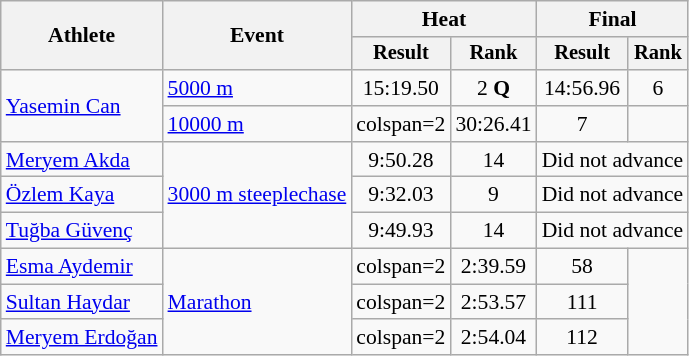<table class="wikitable" style="font-size:90%">
<tr>
<th rowspan="2">Athlete</th>
<th rowspan="2">Event</th>
<th colspan="2">Heat</th>
<th colspan="2">Final</th>
</tr>
<tr style="font-size:95%">
<th>Result</th>
<th>Rank</th>
<th>Result</th>
<th>Rank</th>
</tr>
<tr align=center>
<td align=left rowspan=2><a href='#'>Yasemin Can</a></td>
<td align=left><a href='#'>5000 m</a></td>
<td>15:19.50</td>
<td>2 <strong>Q</strong></td>
<td>14:56.96</td>
<td>6</td>
</tr>
<tr align=center>
<td align=left><a href='#'>10000 m</a></td>
<td>colspan=2 </td>
<td>30:26.41</td>
<td>7</td>
</tr>
<tr align=center>
<td align=left><a href='#'>Meryem Akda</a></td>
<td align=left rowspan=3><a href='#'>3000 m steeplechase</a></td>
<td>9:50.28</td>
<td>14</td>
<td colspan=2>Did not advance</td>
</tr>
<tr align=center>
<td align=left><a href='#'>Özlem Kaya</a></td>
<td>9:32.03</td>
<td>9</td>
<td colspan=2>Did not advance</td>
</tr>
<tr align=center>
<td align=left><a href='#'>Tuğba Güvenç</a></td>
<td>9:49.93</td>
<td>14</td>
<td colspan=2>Did not advance</td>
</tr>
<tr align=center>
<td align=left><a href='#'>Esma Aydemir</a></td>
<td align=left rowspan=3><a href='#'>Marathon</a></td>
<td>colspan=2 </td>
<td>2:39.59</td>
<td>58</td>
</tr>
<tr align=center>
<td align=left><a href='#'>Sultan Haydar</a></td>
<td>colspan=2 </td>
<td>2:53.57</td>
<td>111</td>
</tr>
<tr align=center>
<td align=left><a href='#'>Meryem Erdoğan</a></td>
<td>colspan=2 </td>
<td>2:54.04</td>
<td>112</td>
</tr>
</table>
